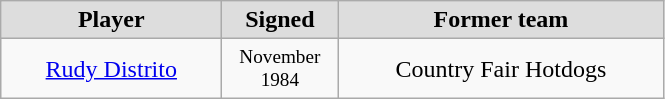<table class="wikitable" style="text-align: center">
<tr align="center" bgcolor="#dddddd">
<td style="width:140px"><strong>Player</strong></td>
<td style="width:70px"><strong>Signed</strong></td>
<td style="width:210px"><strong>Former team</strong></td>
</tr>
<tr style="height:40px">
<td><a href='#'>Rudy Distrito</a></td>
<td style="font-size: 80%">November 1984</td>
<td>Country Fair Hotdogs</td>
</tr>
</table>
